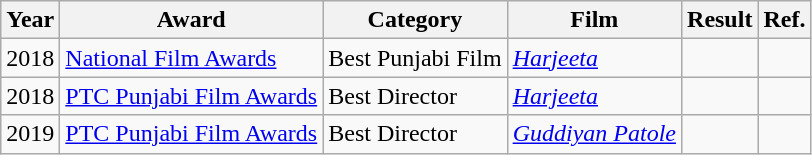<table class="wikitable">
<tr>
<th>Year</th>
<th>Award</th>
<th>Category</th>
<th>Film</th>
<th>Result</th>
<th>Ref.</th>
</tr>
<tr>
<td>2018</td>
<td><a href='#'>National Film Awards</a></td>
<td>Best Punjabi Film</td>
<td><em><a href='#'>Harjeeta</a></em></td>
<td></td>
<td></td>
</tr>
<tr>
<td>2018</td>
<td><a href='#'>PTC Punjabi Film Awards</a></td>
<td>Best Director</td>
<td><em><a href='#'>Harjeeta</a></em></td>
<td></td>
<td></td>
</tr>
<tr>
<td>2019</td>
<td><a href='#'>PTC Punjabi Film Awards</a></td>
<td>Best Director</td>
<td><em><a href='#'>Guddiyan Patole</a></em></td>
<td></td>
<td></td>
</tr>
</table>
